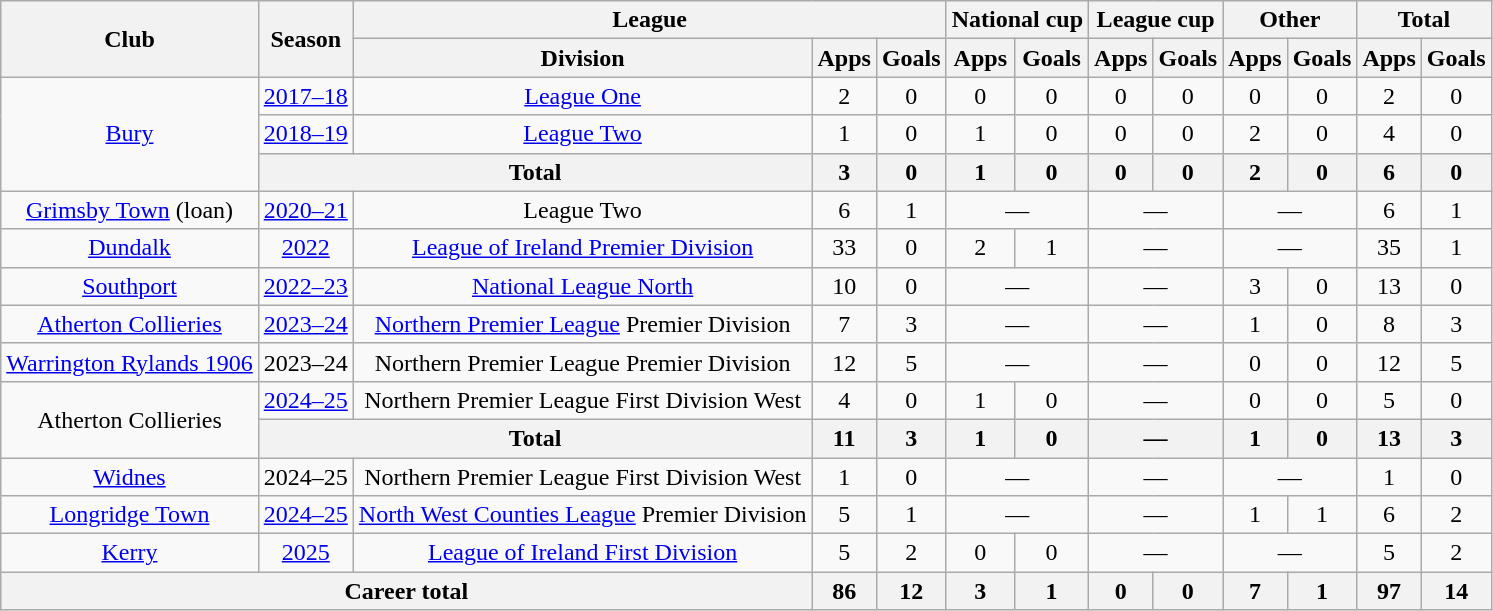<table class="wikitable" style="text-align: center">
<tr>
<th rowspan="2">Club</th>
<th rowspan="2">Season</th>
<th colspan="3">League</th>
<th colspan="2">National cup</th>
<th colspan="2">League cup</th>
<th colspan="2">Other</th>
<th colspan="2">Total</th>
</tr>
<tr>
<th>Division</th>
<th>Apps</th>
<th>Goals</th>
<th>Apps</th>
<th>Goals</th>
<th>Apps</th>
<th>Goals</th>
<th>Apps</th>
<th>Goals</th>
<th>Apps</th>
<th>Goals</th>
</tr>
<tr>
<td rowspan="3"><a href='#'>Bury</a></td>
<td><a href='#'>2017–18</a></td>
<td><a href='#'>League One</a></td>
<td>2</td>
<td>0</td>
<td>0</td>
<td>0</td>
<td>0</td>
<td>0</td>
<td>0</td>
<td>0</td>
<td>2</td>
<td>0</td>
</tr>
<tr>
<td><a href='#'>2018–19</a></td>
<td><a href='#'>League Two</a></td>
<td>1</td>
<td>0</td>
<td>1</td>
<td>0</td>
<td>0</td>
<td>0</td>
<td>2</td>
<td>0</td>
<td>4</td>
<td>0</td>
</tr>
<tr>
<th colspan="2">Total</th>
<th>3</th>
<th>0</th>
<th>1</th>
<th>0</th>
<th>0</th>
<th>0</th>
<th>2</th>
<th>0</th>
<th>6</th>
<th>0</th>
</tr>
<tr>
<td><a href='#'>Grimsby Town</a> (loan)</td>
<td><a href='#'>2020–21</a></td>
<td>League Two</td>
<td>6</td>
<td>1</td>
<td colspan="2">―</td>
<td colspan="2">―</td>
<td colspan="2">―</td>
<td>6</td>
<td>1</td>
</tr>
<tr>
<td><a href='#'>Dundalk</a></td>
<td><a href='#'>2022</a></td>
<td><a href='#'>League of Ireland Premier Division</a></td>
<td>33</td>
<td>0</td>
<td>2</td>
<td>1</td>
<td colspan="2">―</td>
<td colspan="2">―</td>
<td>35</td>
<td>1</td>
</tr>
<tr>
<td><a href='#'>Southport</a></td>
<td><a href='#'>2022–23</a></td>
<td><a href='#'>National League North</a></td>
<td>10</td>
<td>0</td>
<td colspan="2">―</td>
<td colspan="2">―</td>
<td>3</td>
<td>0</td>
<td>13</td>
<td>0</td>
</tr>
<tr>
<td><a href='#'>Atherton Collieries</a></td>
<td><a href='#'>2023–24</a></td>
<td><a href='#'>Northern Premier League</a> Premier Division</td>
<td>7</td>
<td>3</td>
<td colspan="2">―</td>
<td colspan="2">―</td>
<td>1</td>
<td>0</td>
<td>8</td>
<td>3</td>
</tr>
<tr>
<td><a href='#'>Warrington Rylands 1906</a></td>
<td>2023–24</td>
<td>Northern Premier League Premier Division</td>
<td>12</td>
<td>5</td>
<td colspan="2">―</td>
<td colspan="2">―</td>
<td>0</td>
<td>0</td>
<td>12</td>
<td>5</td>
</tr>
<tr>
<td rowspan="2">Atherton Collieries</td>
<td><a href='#'>2024–25</a></td>
<td>Northern Premier League First Division West</td>
<td>4</td>
<td>0</td>
<td>1</td>
<td>0</td>
<td colspan="2">―</td>
<td>0</td>
<td>0</td>
<td>5</td>
<td>0</td>
</tr>
<tr>
<th colspan="2">Total</th>
<th>11</th>
<th>3</th>
<th>1</th>
<th>0</th>
<th colspan="2">―</th>
<th>1</th>
<th>0</th>
<th>13</th>
<th>3</th>
</tr>
<tr>
<td><a href='#'>Widnes</a></td>
<td>2024–25</td>
<td>Northern Premier League First Division West</td>
<td>1</td>
<td>0</td>
<td colspan="2">―</td>
<td colspan="2">―</td>
<td colspan="2">―</td>
<td>1</td>
<td>0</td>
</tr>
<tr>
<td><a href='#'>Longridge Town</a></td>
<td><a href='#'>2024–25</a></td>
<td><a href='#'>North West Counties League</a> Premier Division</td>
<td>5</td>
<td>1</td>
<td colspan="2">―</td>
<td colspan="2">―</td>
<td>1</td>
<td>1</td>
<td>6</td>
<td>2</td>
</tr>
<tr>
<td><a href='#'>Kerry</a></td>
<td><a href='#'>2025</a></td>
<td><a href='#'>League of Ireland First Division</a></td>
<td>5</td>
<td>2</td>
<td>0</td>
<td>0</td>
<td colspan="2">―</td>
<td colspan="2">―</td>
<td>5</td>
<td>2</td>
</tr>
<tr>
<th colspan="3">Career total</th>
<th>86</th>
<th>12</th>
<th>3</th>
<th>1</th>
<th>0</th>
<th>0</th>
<th>7</th>
<th>1</th>
<th>97</th>
<th>14</th>
</tr>
</table>
